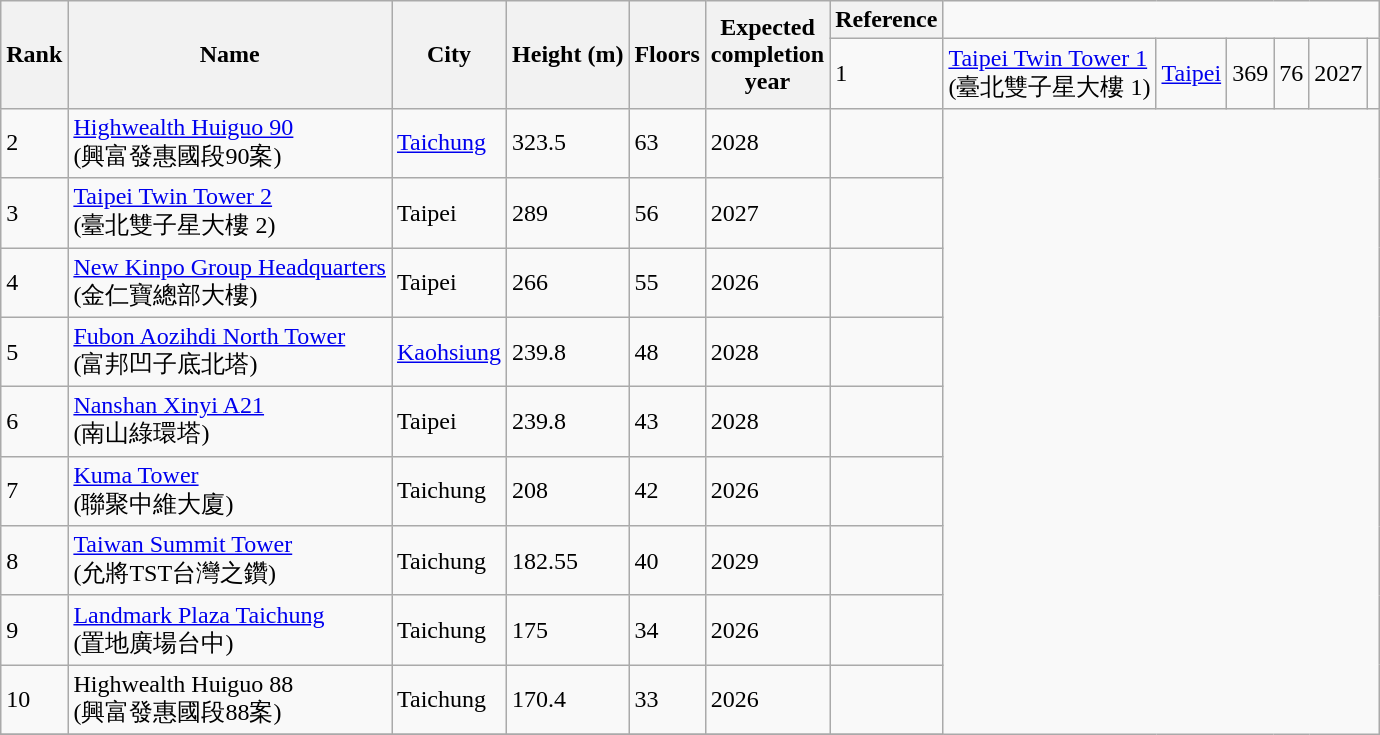<table class="wikitable sortable">
<tr>
<th Rowspan=2>Rank</th>
<th Rowspan=2>Name</th>
<th Rowspan=2>City</th>
<th Rowspan=2>Height (m)</th>
<th Rowspan=2>Floors</th>
<th Rowspan=2>Expected<br> completion<br> year</th>
<th>Reference</th>
</tr>
<tr>
<td>1</td>
<td><a href='#'>Taipei Twin Tower 1</a> <br>(臺北雙子星大樓 1)</td>
<td><a href='#'>Taipei</a></td>
<td>369</td>
<td>76</td>
<td>2027</td>
<td></td>
</tr>
<tr>
<td>2</td>
<td><a href='#'>Highwealth Huiguo 90</a> <br>(興富發惠國段90案)</td>
<td><a href='#'>Taichung</a></td>
<td>323.5</td>
<td>63</td>
<td>2028</td>
<td></td>
</tr>
<tr>
<td>3</td>
<td><a href='#'>Taipei Twin Tower 2</a> <br>(臺北雙子星大樓 2)</td>
<td>Taipei</td>
<td>289</td>
<td>56</td>
<td>2027</td>
<td></td>
</tr>
<tr>
<td>4</td>
<td><a href='#'>New Kinpo Group Headquarters</a> <br>(金仁寶總部大樓)</td>
<td>Taipei</td>
<td>266</td>
<td>55</td>
<td>2026</td>
<td></td>
</tr>
<tr>
<td>5</td>
<td><a href='#'>Fubon Aozihdi North Tower</a> <br>(富邦凹子底北塔)</td>
<td><a href='#'>Kaohsiung</a></td>
<td>239.8</td>
<td>48</td>
<td>2028</td>
<td></td>
</tr>
<tr>
<td>6</td>
<td><a href='#'>Nanshan Xinyi A21</a> <br>(南山綠環塔)</td>
<td>Taipei</td>
<td>239.8</td>
<td>43</td>
<td>2028</td>
<td></td>
</tr>
<tr>
<td>7</td>
<td><a href='#'>Kuma Tower</a> <br>(聯聚中維大廈)</td>
<td>Taichung</td>
<td>208</td>
<td>42</td>
<td>2026</td>
<td></td>
</tr>
<tr>
<td>8</td>
<td><a href='#'>Taiwan Summit Tower</a> <br>(允將TST台灣之鑽)</td>
<td>Taichung</td>
<td>182.55</td>
<td>40</td>
<td>2029</td>
<td></td>
</tr>
<tr>
<td>9</td>
<td><a href='#'>Landmark Plaza Taichung</a> <br>(置地廣場台中)</td>
<td>Taichung</td>
<td>175</td>
<td>34</td>
<td>2026</td>
<td></td>
</tr>
<tr>
<td>10</td>
<td>Highwealth Huiguo 88 <br>(興富發惠國段88案)</td>
<td>Taichung</td>
<td>170.4</td>
<td>33</td>
<td>2026</td>
<td></td>
</tr>
<tr>
</tr>
</table>
